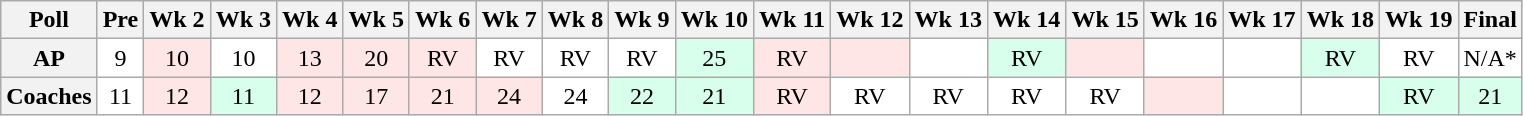<table class="wikitable" style="white-space:nowrap;text-align:center;">
<tr>
<th>Poll</th>
<th>Pre</th>
<th>Wk 2</th>
<th>Wk 3</th>
<th>Wk 4</th>
<th>Wk 5</th>
<th>Wk 6</th>
<th>Wk 7</th>
<th>Wk 8</th>
<th>Wk 9</th>
<th>Wk 10</th>
<th>Wk 11</th>
<th>Wk 12</th>
<th>Wk 13</th>
<th>Wk 14</th>
<th>Wk 15</th>
<th>Wk 16</th>
<th>Wk 17</th>
<th>Wk 18</th>
<th>Wk 19</th>
<th>Final</th>
</tr>
<tr>
<th>AP</th>
<td style="background:#FFF;">9</td>
<td style="background:#FFE6E6;">10</td>
<td style="background:#FFF;">10</td>
<td style="background:#FFE6E6;">13</td>
<td style="background:#FFE6E6;">20</td>
<td style="background:#FFE6E6;">RV</td>
<td style="background:#FFF;">RV</td>
<td style="background:#FFF;">RV</td>
<td style="background:#FFF;">RV</td>
<td style="background:#D8FFEB;">25</td>
<td style="background:#FFE6E6;">RV</td>
<td style="background:#FFE6E6;"></td>
<td style="background:#FFF;"></td>
<td style="background:#D8FFEB;">RV</td>
<td style="background:#FFE6E6;"></td>
<td style="background:#FFF;"></td>
<td style="background:#FFF;"></td>
<td style="background:#D8FFEB;">RV</td>
<td style="background:#FFF;">RV</td>
<td style="background:#FFF;">N/A*</td>
</tr>
<tr>
<th>Coaches</th>
<td style="background:#FFF;">11</td>
<td style="background:#FFE6E6;">12</td>
<td style="background:#D8FFEB;">11</td>
<td style="background:#FFE6E6;">12</td>
<td style="background:#FFE6E6;">17</td>
<td style="background:#FFE6E6;">21</td>
<td style="background:#FFE6E6;">24</td>
<td style="background:#FFF;">24</td>
<td style="background:#D8FFEB;">22</td>
<td style="background:#D8FFEB;">21</td>
<td style="background:#FFE6E6;">RV</td>
<td style="background:#FFF;">RV</td>
<td style="background:#FFF;">RV</td>
<td style="background:#FFF;">RV</td>
<td style="background:#FFF;">RV</td>
<td style="background:#FFE6E6;"></td>
<td style="background:#FFF;"></td>
<td style="background:#FFF;"></td>
<td style="background:#D8FFEB;">RV</td>
<td style="background:#D8FFEB;">21</td>
</tr>
</table>
